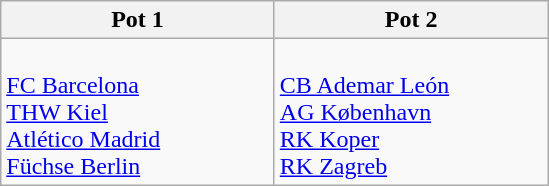<table class="wikitable">
<tr>
<th width=175>Pot 1</th>
<th width=175>Pot 2</th>
</tr>
<tr>
<td><br> <a href='#'>FC Barcelona</a><br>
 <a href='#'>THW Kiel</a><br>
 <a href='#'>Atlético Madrid</a><br>
 <a href='#'>Füchse Berlin</a></td>
<td><br> <a href='#'>CB Ademar León</a><br>
 <a href='#'>AG København</a><br>
 <a href='#'>RK Koper</a><br>
 <a href='#'>RK Zagreb</a></td>
</tr>
</table>
